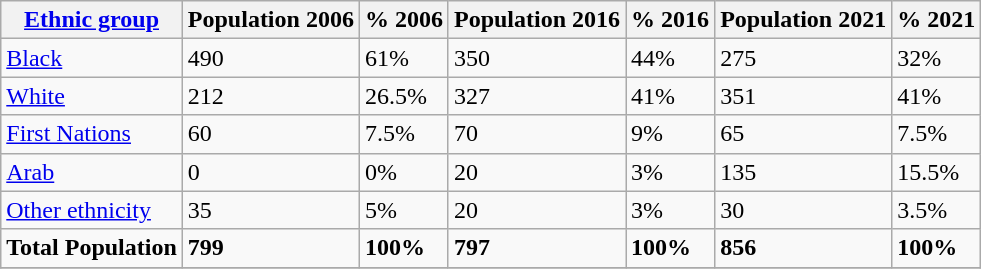<table class="wikitable sortable">
<tr>
<th><a href='#'>Ethnic group</a></th>
<th>Population 2006</th>
<th>% 2006</th>
<th>Population 2016</th>
<th>% 2016</th>
<th>Population 2021</th>
<th>% 2021</th>
</tr>
<tr>
<td><a href='#'>Black</a></td>
<td>490</td>
<td>61%</td>
<td>350</td>
<td>44%</td>
<td>275</td>
<td>32%</td>
</tr>
<tr>
<td><a href='#'>White</a></td>
<td>212</td>
<td>26.5%</td>
<td>327</td>
<td>41%</td>
<td>351</td>
<td>41%</td>
</tr>
<tr>
<td><a href='#'>First Nations</a></td>
<td>60</td>
<td>7.5%</td>
<td>70</td>
<td>9%</td>
<td>65</td>
<td>7.5%</td>
</tr>
<tr>
<td><a href='#'>Arab</a></td>
<td>0</td>
<td>0%</td>
<td>20</td>
<td>3%</td>
<td>135</td>
<td>15.5%</td>
</tr>
<tr>
<td><a href='#'>Other ethnicity</a></td>
<td>35</td>
<td>5%</td>
<td>20</td>
<td>3%</td>
<td>30</td>
<td>3.5%</td>
</tr>
<tr>
<td><strong>Total Population</strong></td>
<td><strong>799</strong></td>
<td><strong>100%</strong></td>
<td><strong>797</strong></td>
<td><strong>100%</strong></td>
<td><strong>856</strong></td>
<td><strong>100%</strong></td>
</tr>
<tr>
</tr>
</table>
